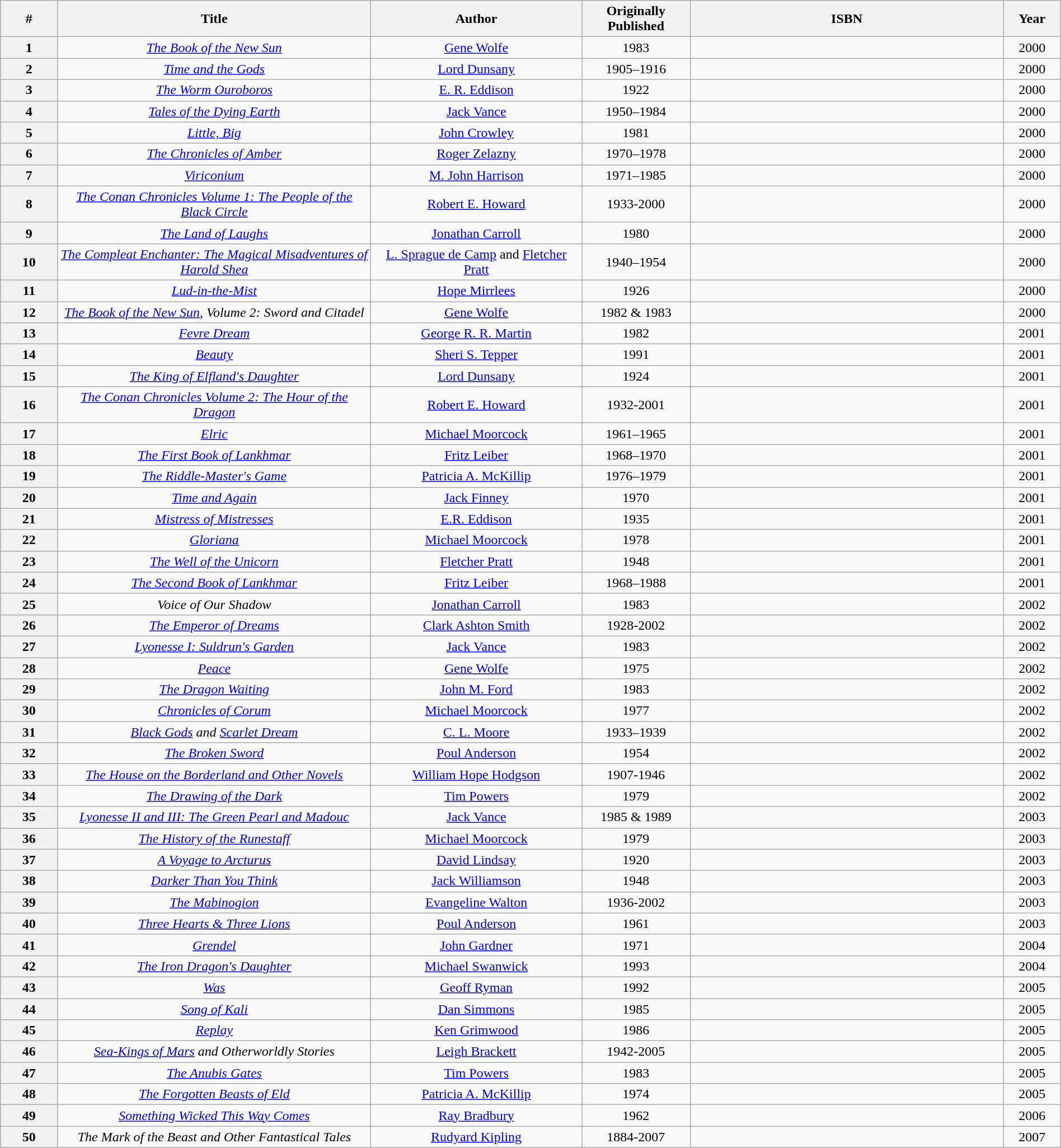<table class="wikitable sortable" style="text-align: center; table-layout: fixed;" width="100%">
<tr>
<th width="5%">#</th>
<th width="30%">Title</th>
<th width="20%">Author</th>
<th width="10%">Originally Published</th>
<th width="30%">ISBN</th>
<th width="5%">Year</th>
</tr>
<tr>
<th>1</th>
<td><em><a href='#'>The Book of the New Sun</a></em></td>
<td><a href='#'>Gene Wolfe</a></td>
<td>1983</td>
<td></td>
<td>2000</td>
</tr>
<tr>
<th>2</th>
<td><em><a href='#'>Time and the Gods</a></em></td>
<td><a href='#'>Lord Dunsany</a></td>
<td>1905–1916</td>
<td></td>
<td>2000</td>
</tr>
<tr>
<th>3</th>
<td><em><a href='#'>The Worm Ouroboros</a></em></td>
<td><a href='#'>E. R. Eddison</a></td>
<td>1922</td>
<td></td>
<td>2000</td>
</tr>
<tr>
<th>4</th>
<td><em><a href='#'>Tales of the Dying Earth</a></em></td>
<td><a href='#'>Jack Vance</a></td>
<td>1950–1984</td>
<td></td>
<td>2000</td>
</tr>
<tr>
<th>5</th>
<td><em><a href='#'>Little, Big</a></em></td>
<td><a href='#'>John Crowley</a></td>
<td>1981</td>
<td></td>
<td>2000</td>
</tr>
<tr>
<th>6</th>
<td><em><a href='#'>The Chronicles of Amber</a></em></td>
<td><a href='#'>Roger Zelazny</a></td>
<td>1970–1978</td>
<td></td>
<td>2000</td>
</tr>
<tr>
<th>7</th>
<td><em><a href='#'>Viriconium</a></em></td>
<td><a href='#'>M. John Harrison</a></td>
<td>1971–1985</td>
<td></td>
<td>2000</td>
</tr>
<tr>
<th>8</th>
<td><em><a href='#'>The Conan Chronicles Volume 1: The People of the Black Circle</a></em></td>
<td><a href='#'>Robert E. Howard</a></td>
<td>1933-2000</td>
<td></td>
<td>2000</td>
</tr>
<tr>
<th>9</th>
<td><em><a href='#'>The Land of Laughs</a></em></td>
<td><a href='#'>Jonathan Carroll</a></td>
<td>1980</td>
<td></td>
<td>2000</td>
</tr>
<tr>
<th>10</th>
<td><em><a href='#'>The Compleat Enchanter: The Magical Misadventures of Harold Shea</a></em></td>
<td><a href='#'>L. Sprague de Camp</a> and <a href='#'>Fletcher Pratt</a></td>
<td>1940–1954</td>
<td></td>
<td>2000</td>
</tr>
<tr>
<th>11</th>
<td><em><a href='#'>Lud-in-the-Mist</a></em></td>
<td><a href='#'>Hope Mirrlees</a></td>
<td>1926</td>
<td></td>
<td>2000</td>
</tr>
<tr>
<th>12</th>
<td><em><a href='#'>The Book of the New Sun</a>, Volume 2: Sword and Citadel</em></td>
<td><a href='#'>Gene Wolfe</a></td>
<td>1982 & 1983</td>
<td></td>
<td>2000</td>
</tr>
<tr>
<th>13</th>
<td><em><a href='#'>Fevre Dream</a></em></td>
<td><a href='#'>George R. R. Martin</a></td>
<td>1982</td>
<td></td>
<td>2001</td>
</tr>
<tr>
<th>14</th>
<td><em><a href='#'>Beauty</a></em></td>
<td><a href='#'>Sheri S. Tepper</a></td>
<td>1991</td>
<td></td>
<td>2001</td>
</tr>
<tr>
<th>15</th>
<td><em><a href='#'>The King of Elfland's Daughter</a></em></td>
<td><a href='#'>Lord Dunsany</a></td>
<td>1924</td>
<td></td>
<td>2001</td>
</tr>
<tr>
<th>16</th>
<td><em><a href='#'>The Conan Chronicles Volume 2: The Hour of the Dragon</a></em></td>
<td><a href='#'>Robert E. Howard</a></td>
<td>1932-2001</td>
<td></td>
<td>2001</td>
</tr>
<tr>
<th>17</th>
<td><em><a href='#'>Elric</a></em></td>
<td><a href='#'>Michael Moorcock</a></td>
<td>1961–1965</td>
<td></td>
<td>2001</td>
</tr>
<tr>
<th>18</th>
<td><em><a href='#'>The First Book of Lankhmar</a></em></td>
<td><a href='#'>Fritz Leiber</a></td>
<td>1968–1970</td>
<td></td>
<td>2001</td>
</tr>
<tr>
<th>19</th>
<td><em><a href='#'>The Riddle-Master's Game</a></em></td>
<td><a href='#'>Patricia A. McKillip</a></td>
<td>1976–1979</td>
<td></td>
<td>2001</td>
</tr>
<tr>
<th>20</th>
<td><em><a href='#'>Time and Again</a></em></td>
<td><a href='#'>Jack Finney</a></td>
<td>1970</td>
<td></td>
<td>2001</td>
</tr>
<tr>
<th>21</th>
<td><em><a href='#'>Mistress of Mistresses</a></em></td>
<td><a href='#'>E.R. Eddison</a></td>
<td>1935</td>
<td></td>
<td>2001</td>
</tr>
<tr>
<th>22</th>
<td><em><a href='#'>Gloriana</a></em></td>
<td><a href='#'>Michael Moorcock</a></td>
<td>1978</td>
<td></td>
<td>2001</td>
</tr>
<tr>
<th>23</th>
<td><em><a href='#'>The Well of the Unicorn</a></em></td>
<td><a href='#'>Fletcher Pratt</a></td>
<td>1948</td>
<td></td>
<td>2001</td>
</tr>
<tr>
<th>24</th>
<td><em><a href='#'>The Second Book of Lankhmar</a></em></td>
<td><a href='#'>Fritz Leiber</a></td>
<td>1968–1988</td>
<td></td>
<td>2001</td>
</tr>
<tr>
<th>25</th>
<td><em>Voice of Our Shadow</em></td>
<td><a href='#'>Jonathan Carroll</a></td>
<td>1983</td>
<td></td>
<td>2002</td>
</tr>
<tr>
<th>26</th>
<td><em><a href='#'>The Emperor of Dreams</a></em></td>
<td><a href='#'>Clark Ashton Smith</a></td>
<td>1928-2002</td>
<td></td>
<td>2002</td>
</tr>
<tr>
<th>27</th>
<td><em><a href='#'>Lyonesse I: Suldrun's Garden</a></em></td>
<td><a href='#'>Jack Vance</a></td>
<td>1983</td>
<td></td>
<td>2002</td>
</tr>
<tr>
<th>28</th>
<td><em><a href='#'>Peace</a></em></td>
<td><a href='#'>Gene Wolfe</a></td>
<td>1975</td>
<td></td>
<td>2002</td>
</tr>
<tr>
<th>29</th>
<td><em><a href='#'>The Dragon Waiting</a></em></td>
<td><a href='#'>John M. Ford</a></td>
<td>1983</td>
<td></td>
<td>2002</td>
</tr>
<tr>
<th>30</th>
<td><em><a href='#'>Chronicles of Corum</a></em></td>
<td><a href='#'>Michael Moorcock</a></td>
<td>1977</td>
<td></td>
<td>2002</td>
</tr>
<tr>
<th>31</th>
<td><em><a href='#'>Black Gods</a> and <a href='#'>Scarlet Dream</a></em></td>
<td><a href='#'>C. L. Moore</a></td>
<td>1933–1939</td>
<td></td>
<td>2002</td>
</tr>
<tr>
<th>32</th>
<td><em><a href='#'>The Broken Sword</a></em></td>
<td><a href='#'>Poul Anderson</a></td>
<td>1954</td>
<td></td>
<td>2002</td>
</tr>
<tr>
<th>33</th>
<td><em><a href='#'>The House on the Borderland and Other Novels</a></em></td>
<td><a href='#'>William Hope Hodgson</a></td>
<td>1907-1946</td>
<td></td>
<td>2002</td>
</tr>
<tr>
<th>34</th>
<td><em><a href='#'>The Drawing of the Dark</a></em></td>
<td><a href='#'>Tim Powers</a></td>
<td>1979</td>
<td></td>
<td>2002</td>
</tr>
<tr>
<th>35</th>
<td><em><a href='#'>Lyonesse II and III: The Green Pearl and Madouc</a></em></td>
<td><a href='#'>Jack Vance</a></td>
<td>1985 & 1989</td>
<td></td>
<td>2003</td>
</tr>
<tr>
<th>36</th>
<td><em><a href='#'>The History of the Runestaff</a></em></td>
<td><a href='#'>Michael Moorcock</a></td>
<td>1979</td>
<td></td>
<td>2003</td>
</tr>
<tr>
<th>37</th>
<td><em><a href='#'>A Voyage to Arcturus</a></em></td>
<td><a href='#'>David Lindsay</a></td>
<td>1920</td>
<td></td>
<td>2003</td>
</tr>
<tr>
<th>38</th>
<td><em><a href='#'>Darker Than You Think</a></em></td>
<td><a href='#'>Jack Williamson</a></td>
<td>1948</td>
<td></td>
<td>2003</td>
</tr>
<tr>
<th>39</th>
<td><em><a href='#'>The Mabinogion</a></em></td>
<td><a href='#'>Evangeline Walton</a></td>
<td>1936-2002</td>
<td></td>
<td>2003</td>
</tr>
<tr>
<th>40</th>
<td><em><a href='#'>Three Hearts & Three Lions</a></em></td>
<td><a href='#'>Poul Anderson</a></td>
<td>1961</td>
<td></td>
<td>2003</td>
</tr>
<tr>
<th>41</th>
<td><em><a href='#'>Grendel</a></em></td>
<td><a href='#'>John Gardner</a></td>
<td>1971</td>
<td></td>
<td>2004</td>
</tr>
<tr>
<th>42</th>
<td><em><a href='#'>The Iron Dragon's Daughter</a></em></td>
<td><a href='#'>Michael Swanwick</a></td>
<td>1993</td>
<td></td>
<td>2004</td>
</tr>
<tr>
<th>43</th>
<td><em><a href='#'>Was</a></em></td>
<td><a href='#'>Geoff Ryman</a></td>
<td>1992</td>
<td></td>
<td>2005</td>
</tr>
<tr>
<th>44</th>
<td><em><a href='#'>Song of Kali</a></em></td>
<td><a href='#'>Dan Simmons</a></td>
<td>1985</td>
<td></td>
<td>2005</td>
</tr>
<tr>
<th>45</th>
<td><em><a href='#'>Replay</a></em></td>
<td><a href='#'>Ken Grimwood</a></td>
<td>1986</td>
<td></td>
<td>2005</td>
</tr>
<tr>
<th>46</th>
<td><em><a href='#'>Sea-Kings of Mars</a> and Otherworldly Stories</em></td>
<td><a href='#'>Leigh Brackett</a></td>
<td>1942-2005</td>
<td></td>
<td>2005</td>
</tr>
<tr>
<th>47</th>
<td><em><a href='#'>The Anubis Gates</a></em></td>
<td><a href='#'>Tim Powers</a></td>
<td>1983</td>
<td></td>
<td>2005</td>
</tr>
<tr>
<th>48</th>
<td><em><a href='#'>The Forgotten Beasts of Eld</a></em></td>
<td><a href='#'>Patricia A. McKillip</a></td>
<td>1974</td>
<td></td>
<td>2005</td>
</tr>
<tr>
<th>49</th>
<td><em><a href='#'>Something Wicked This Way Comes</a></em></td>
<td><a href='#'>Ray Bradbury</a></td>
<td>1962</td>
<td></td>
<td>2006</td>
</tr>
<tr>
<th>50</th>
<td><em>The Mark of the Beast and Other Fantastical Tales</em></td>
<td><a href='#'>Rudyard Kipling</a></td>
<td>1884-2007</td>
<td></td>
<td>2007</td>
</tr>
</table>
